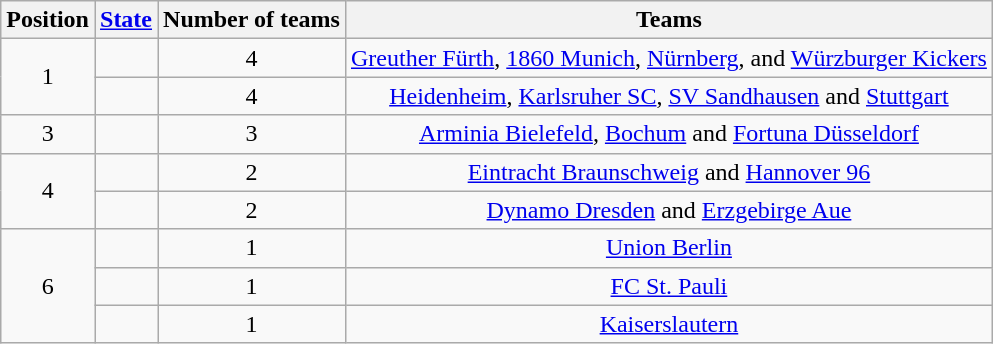<table class="wikitable">
<tr>
<th>Position</th>
<th><a href='#'>State</a></th>
<th>Number of teams</th>
<th>Teams</th>
</tr>
<tr>
<td align=center rowspan=2>1</td>
<td></td>
<td align=center>4</td>
<td align=center><a href='#'>Greuther Fürth</a>, <a href='#'>1860 Munich</a>, <a href='#'>Nürnberg</a>, and <a href='#'>Würzburger Kickers</a></td>
</tr>
<tr>
<td></td>
<td align=center>4</td>
<td align=center><a href='#'>Heidenheim</a>, <a href='#'>Karlsruher SC</a>, <a href='#'>SV Sandhausen</a> and <a href='#'>Stuttgart</a></td>
</tr>
<tr>
<td align=center>3</td>
<td></td>
<td align=center>3</td>
<td align=center><a href='#'>Arminia Bielefeld</a>, <a href='#'>Bochum</a> and <a href='#'>Fortuna Düsseldorf</a></td>
</tr>
<tr>
<td align=center rowspan=2>4</td>
<td></td>
<td align=center>2</td>
<td align=center><a href='#'>Eintracht Braunschweig</a> and <a href='#'>Hannover 96</a></td>
</tr>
<tr>
<td></td>
<td align=center>2</td>
<td align=center><a href='#'>Dynamo Dresden</a> and <a href='#'>Erzgebirge Aue</a></td>
</tr>
<tr>
<td align=center rowspan=3>6</td>
<td></td>
<td align=center>1</td>
<td align=center><a href='#'>Union Berlin</a></td>
</tr>
<tr>
<td></td>
<td align=center>1</td>
<td align=center><a href='#'>FC St. Pauli</a></td>
</tr>
<tr>
<td></td>
<td align=center>1</td>
<td align=center><a href='#'>Kaiserslautern</a></td>
</tr>
</table>
